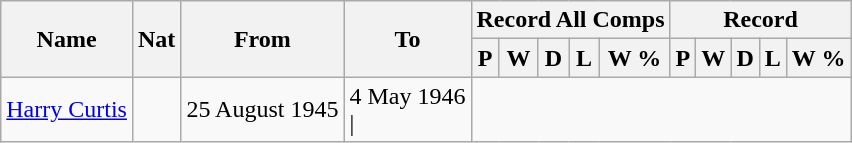<table style="text-align: center" class="wikitable">
<tr>
<th rowspan="2">Name</th>
<th rowspan="2">Nat</th>
<th rowspan="2">From</th>
<th rowspan="2">To</th>
<th colspan="5">Record All Comps</th>
<th colspan="5">Record</th>
</tr>
<tr>
<th>P</th>
<th>W</th>
<th>D</th>
<th>L</th>
<th>W %</th>
<th>P</th>
<th>W</th>
<th>D</th>
<th>L</th>
<th>W %</th>
</tr>
<tr>
<td style="text-align:left;"><a href='#'>Harry Curtis</a></td>
<td></td>
<td style="text-align:left;">25 August 1945</td>
<td style="text-align:left;">4 May 1946<br>|</td>
</tr>
</table>
